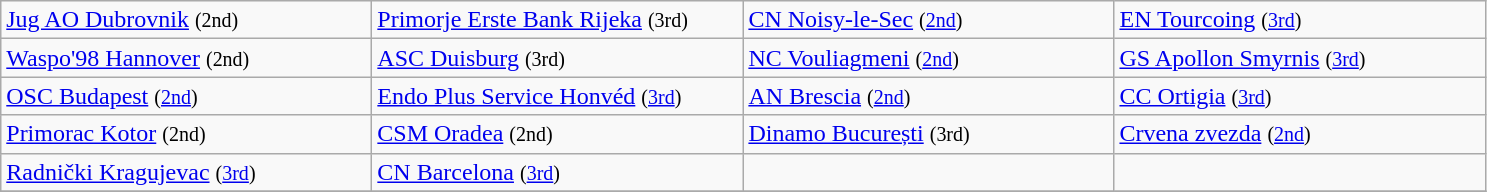<table class="wikitable">
<tr>
<td width=240px> <a href='#'>Jug AO Dubrovnik</a> <small>(2nd)</small></td>
<td width=240px> <a href='#'>Primorje Erste Bank Rijeka</a> <small>(3rd)</small></td>
<td width=240px> <a href='#'>CN Noisy-le-Sec</a> <small>(<a href='#'>2nd</a>)</small></td>
<td width=240px> <a href='#'>EN Tourcoing</a> <small>(<a href='#'>3rd</a>)</small></td>
</tr>
<tr>
<td> <a href='#'>Waspo'98 Hannover</a> <small>(2nd)</small></td>
<td> <a href='#'>ASC Duisburg</a> <small>(3rd)</small></td>
<td> <a href='#'>NC Vouliagmeni</a> <small>(<a href='#'>2nd</a>)</small></td>
<td> <a href='#'>GS Apollon Smyrnis</a> <small>(<a href='#'>3rd</a>)</small></td>
</tr>
<tr>
<td> <a href='#'>OSC Budapest</a> <small>(<a href='#'>2nd</a>)</small></td>
<td> <a href='#'>Endo Plus Service Honvéd</a> <small>(<a href='#'>3rd</a>)</small></td>
<td> <a href='#'>AN Brescia</a> <small>(<a href='#'>2nd</a>)</small></td>
<td> <a href='#'>CC Ortigia</a> <small>(<a href='#'>3rd</a>)</small></td>
</tr>
<tr>
<td> <a href='#'>Primorac Kotor</a> <small>(2nd)</small></td>
<td> <a href='#'>CSM Oradea</a> <small>(2nd)</small></td>
<td> <a href='#'>Dinamo București</a> <small>(3rd)</small></td>
<td> <a href='#'>Crvena zvezda</a> <small>(<a href='#'>2nd</a>)</small></td>
</tr>
<tr>
<td> <a href='#'>Radnički Kragujevac</a> <small>(<a href='#'>3rd</a>)</small></td>
<td> <a href='#'>CN Barcelona</a> <small>(<a href='#'>3rd</a>)</small></td>
<td></td>
<td></td>
</tr>
<tr>
</tr>
</table>
